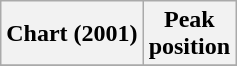<table class="wikitable sortable">
<tr>
<th>Chart (2001)</th>
<th>Peak<br>position</th>
</tr>
<tr>
</tr>
</table>
